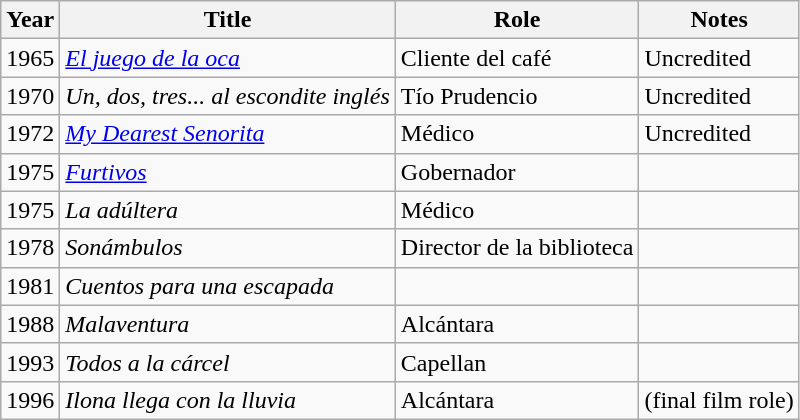<table class="wikitable sortable">
<tr>
<th>Year</th>
<th>Title</th>
<th>Role</th>
<th>Notes</th>
</tr>
<tr>
<td>1965</td>
<td><em><a href='#'>El juego de la oca</a></em></td>
<td>Cliente del café</td>
<td>Uncredited</td>
</tr>
<tr>
<td>1970</td>
<td><em>Un, dos, tres... al escondite inglés</em></td>
<td>Tío Prudencio</td>
<td>Uncredited</td>
</tr>
<tr>
<td>1972</td>
<td><em><a href='#'>My Dearest Senorita</a></em></td>
<td>Médico</td>
<td>Uncredited</td>
</tr>
<tr>
<td>1975</td>
<td><em><a href='#'>Furtivos</a></em></td>
<td>Gobernador</td>
<td></td>
</tr>
<tr>
<td>1975</td>
<td><em>La adúltera</em></td>
<td>Médico</td>
<td></td>
</tr>
<tr>
<td>1978</td>
<td><em>Sonámbulos</em></td>
<td>Director de la biblioteca</td>
<td></td>
</tr>
<tr>
<td>1981</td>
<td><em>Cuentos para una escapada</em></td>
<td></td>
<td></td>
</tr>
<tr>
<td>1988</td>
<td><em>Malaventura</em></td>
<td>Alcántara</td>
<td></td>
</tr>
<tr>
<td>1993</td>
<td><em>Todos a la cárcel</em></td>
<td>Capellan</td>
<td></td>
</tr>
<tr>
<td>1996</td>
<td><em>Ilona llega con la lluvia</em></td>
<td>Alcántara</td>
<td>(final film role)</td>
</tr>
</table>
